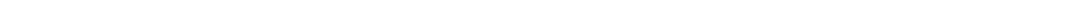<table style="width:1000px; text-align:center;">
<tr style="color:white;">
<td style="background:">8.4%</td>
<td style="background:">43.4%</td>
<td style="background:"><strong>48.2%</strong></td>
</tr>
<tr>
<td></td>
<td></td>
<td></td>
</tr>
</table>
